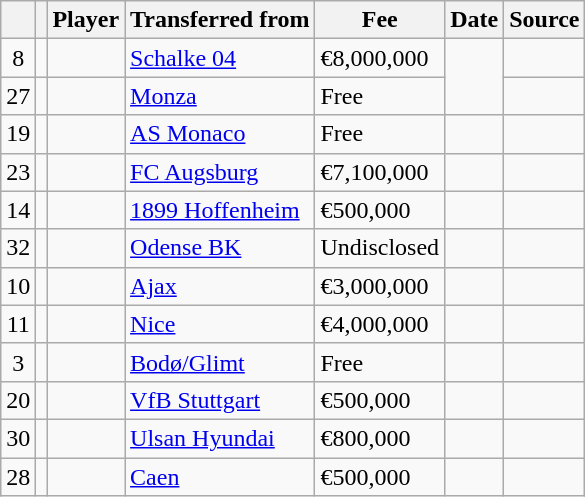<table class="wikitable plainrowheaders sortable">
<tr>
<th></th>
<th></th>
<th scope=col><strong>Player</strong></th>
<th><strong>Transferred from</strong></th>
<th !scope=col; style="width: 65px;"><strong>Fee</strong></th>
<th scope=col><strong>Date</strong></th>
<th scope=col><strong>Source</strong></th>
</tr>
<tr>
<td align=center>8</td>
<td align=center></td>
<td></td>
<td> <a href='#'>Schalke 04</a></td>
<td>€8,000,000</td>
<td rowspan=2></td>
<td></td>
</tr>
<tr>
<td align=center>27</td>
<td align=center></td>
<td></td>
<td> <a href='#'>Monza</a></td>
<td>Free</td>
<td></td>
</tr>
<tr>
<td align=center>19</td>
<td align=center></td>
<td></td>
<td> <a href='#'>AS Monaco</a></td>
<td>Free</td>
<td></td>
<td></td>
</tr>
<tr>
<td align=center>23</td>
<td align=center></td>
<td></td>
<td> <a href='#'>FC Augsburg</a></td>
<td>€7,100,000</td>
<td></td>
<td></td>
</tr>
<tr>
<td align=center>14</td>
<td align=center></td>
<td></td>
<td> <a href='#'>1899 Hoffenheim</a></td>
<td>€500,000</td>
<td></td>
<td></td>
</tr>
<tr>
<td align=center>32</td>
<td align=center></td>
<td></td>
<td> <a href='#'>Odense BK</a></td>
<td>Undisclosed</td>
<td></td>
<td></td>
</tr>
<tr>
<td align=center>10</td>
<td align=center></td>
<td></td>
<td> <a href='#'>Ajax</a></td>
<td>€3,000,000</td>
<td></td>
<td></td>
</tr>
<tr>
<td align=center>11</td>
<td align=center></td>
<td></td>
<td> <a href='#'>Nice</a></td>
<td>€4,000,000</td>
<td></td>
<td></td>
</tr>
<tr>
<td align=center>3</td>
<td align=center></td>
<td></td>
<td> <a href='#'>Bodø/Glimt</a></td>
<td>Free</td>
<td></td>
<td></td>
</tr>
<tr>
<td align=center>20</td>
<td align=center></td>
<td></td>
<td> <a href='#'>VfB Stuttgart</a></td>
<td>€500,000</td>
<td></td>
<td></td>
</tr>
<tr>
<td align=center>30</td>
<td align=center></td>
<td></td>
<td> <a href='#'>Ulsan Hyundai</a></td>
<td>€800,000</td>
<td></td>
<td></td>
</tr>
<tr>
<td align=center>28</td>
<td align=center></td>
<td></td>
<td> <a href='#'>Caen</a></td>
<td>€500,000</td>
<td></td>
<td></td>
</tr>
</table>
